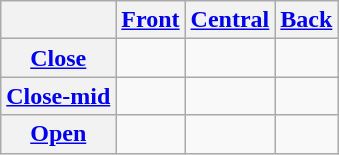<table class="wikitable" style=text-align:center>
<tr>
<th></th>
<th><a href='#'>Front</a></th>
<th><a href='#'>Central</a></th>
<th><a href='#'>Back</a></th>
</tr>
<tr>
<th><a href='#'>Close</a></th>
<td></td>
<td></td>
<td></td>
</tr>
<tr>
<th><a href='#'>Close-mid</a></th>
<td></td>
<td></td>
<td></td>
</tr>
<tr>
<th><a href='#'>Open</a></th>
<td></td>
<td></td>
<td></td>
</tr>
</table>
